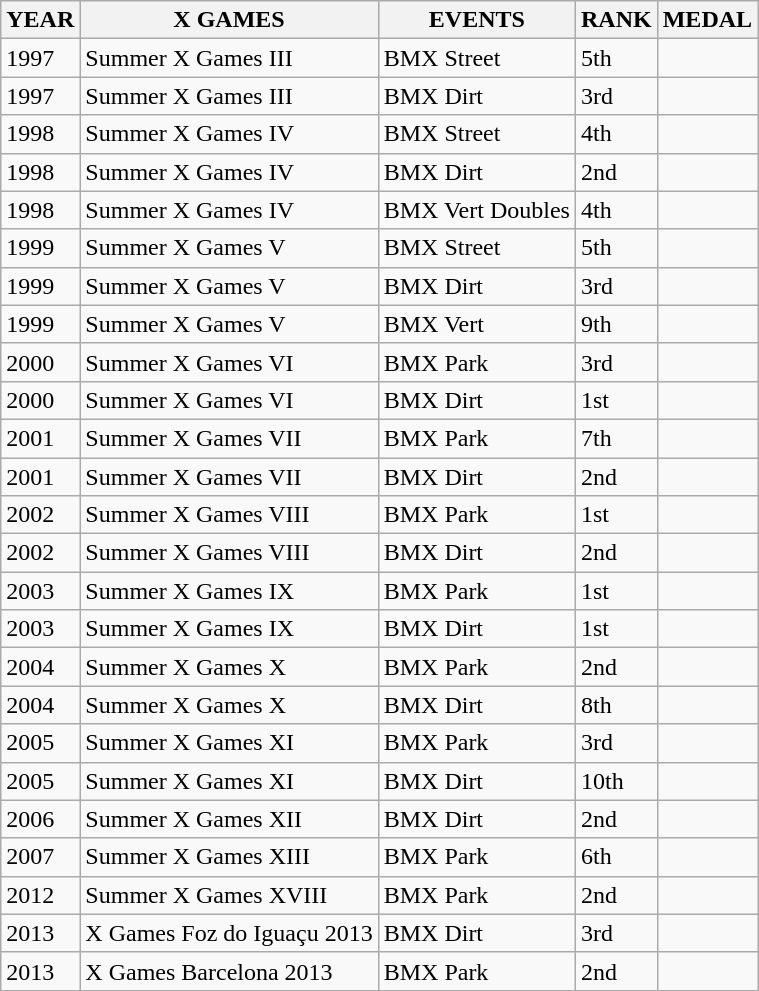<table class="wikitable">
<tr>
<th>YEAR</th>
<th>X GAMES</th>
<th>EVENTS</th>
<th>RANK</th>
<th>MEDAL</th>
</tr>
<tr>
<td>1997</td>
<td>Summer X Games III</td>
<td>BMX Street</td>
<td>5th</td>
<td></td>
</tr>
<tr>
<td>1997</td>
<td>Summer X Games III</td>
<td>BMX Dirt</td>
<td>3rd</td>
<td></td>
</tr>
<tr>
<td>1998</td>
<td>Summer X Games IV</td>
<td>BMX Street</td>
<td>4th</td>
<td></td>
</tr>
<tr>
<td>1998</td>
<td>Summer X Games IV</td>
<td>BMX Dirt</td>
<td>2nd</td>
<td></td>
</tr>
<tr>
<td>1998</td>
<td>Summer X Games IV</td>
<td>BMX Vert Doubles</td>
<td>4th</td>
<td></td>
</tr>
<tr>
<td>1999</td>
<td>Summer X Games V</td>
<td>BMX Street</td>
<td>5th</td>
<td></td>
</tr>
<tr>
<td>1999</td>
<td>Summer X Games V</td>
<td>BMX Dirt</td>
<td>3rd</td>
<td></td>
</tr>
<tr>
<td>1999</td>
<td>Summer X Games V</td>
<td>BMX Vert</td>
<td>9th</td>
<td></td>
</tr>
<tr>
<td>2000</td>
<td>Summer X Games VI</td>
<td>BMX Park</td>
<td>3rd</td>
<td></td>
</tr>
<tr>
<td>2000</td>
<td>Summer X Games VI</td>
<td>BMX Dirt</td>
<td>1st</td>
<td></td>
</tr>
<tr>
<td>2001</td>
<td>Summer X Games VII</td>
<td>BMX Park</td>
<td>7th</td>
<td></td>
</tr>
<tr>
<td>2001</td>
<td>Summer X Games VII</td>
<td>BMX Dirt</td>
<td>2nd</td>
<td></td>
</tr>
<tr>
<td>2002</td>
<td>Summer X Games VIII</td>
<td>BMX Park</td>
<td>1st</td>
<td></td>
</tr>
<tr>
<td>2002</td>
<td>Summer X Games VIII</td>
<td>BMX Dirt</td>
<td>2nd</td>
<td></td>
</tr>
<tr>
<td>2003</td>
<td>Summer X Games IX</td>
<td>BMX Park</td>
<td>1st</td>
<td></td>
</tr>
<tr>
<td>2003</td>
<td>Summer X Games IX</td>
<td>BMX Dirt</td>
<td>1st</td>
<td></td>
</tr>
<tr>
<td>2004</td>
<td>Summer X Games X</td>
<td>BMX Park</td>
<td>2nd</td>
<td></td>
</tr>
<tr>
<td>2004</td>
<td>Summer X Games X</td>
<td>BMX Dirt</td>
<td>8th</td>
<td></td>
</tr>
<tr>
<td>2005</td>
<td>Summer X Games XI</td>
<td>BMX Park</td>
<td>3rd</td>
<td></td>
</tr>
<tr>
<td>2005</td>
<td>Summer X Games XI</td>
<td>BMX Dirt</td>
<td>10th</td>
<td></td>
</tr>
<tr>
<td>2006</td>
<td>Summer X Games XII</td>
<td>BMX Dirt</td>
<td>2nd</td>
<td></td>
</tr>
<tr>
<td>2007</td>
<td>Summer X Games XIII</td>
<td>BMX Park</td>
<td>6th</td>
<td></td>
</tr>
<tr>
<td>2012</td>
<td>Summer X Games XVIII</td>
<td>BMX Park</td>
<td>2nd</td>
<td></td>
</tr>
<tr>
<td>2013</td>
<td>X Games Foz do Iguaçu 2013</td>
<td>BMX Dirt</td>
<td>3rd</td>
<td></td>
</tr>
<tr>
<td>2013</td>
<td>X Games Barcelona 2013</td>
<td>BMX Park</td>
<td>2nd</td>
<td></td>
</tr>
</table>
